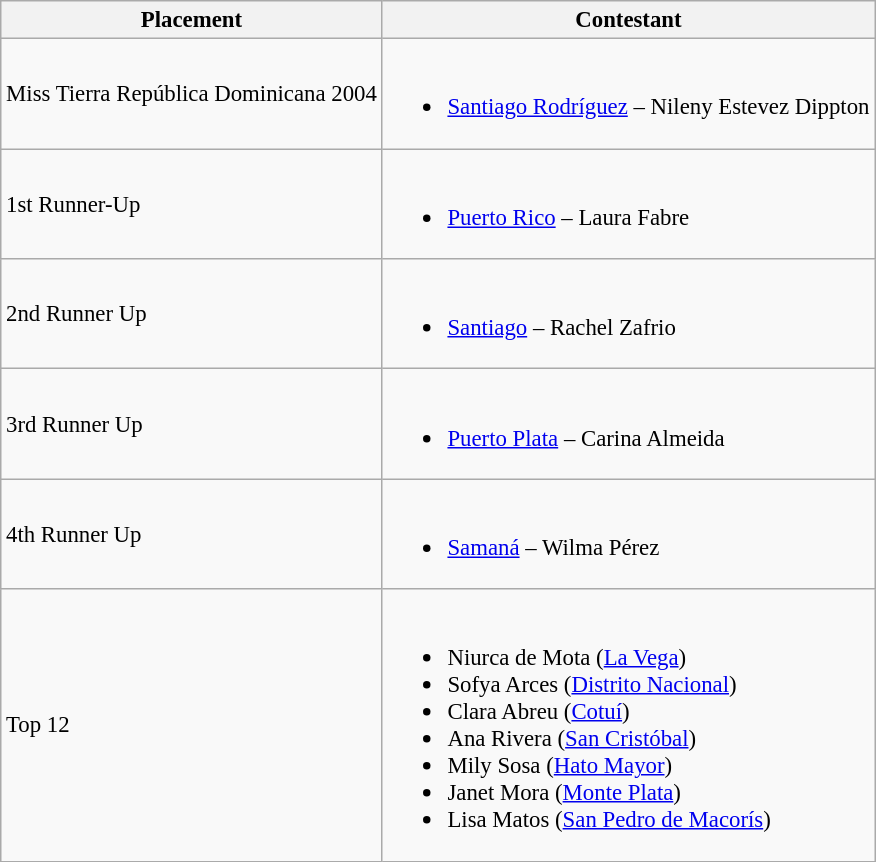<table class="wikitable sortable" style="font-size: 95%;">
<tr>
<th>Placement</th>
<th>Contestant</th>
</tr>
<tr>
<td>Miss Tierra República Dominicana 2004</td>
<td><br><ul><li><a href='#'>Santiago Rodríguez</a> – Nileny Estevez Dippton</li></ul></td>
</tr>
<tr>
<td>1st Runner-Up</td>
<td><br><ul><li><a href='#'>Puerto Rico</a> – Laura Fabre</li></ul></td>
</tr>
<tr>
<td>2nd Runner Up</td>
<td><br><ul><li><a href='#'>Santiago</a> – Rachel Zafrio</li></ul></td>
</tr>
<tr>
<td>3rd Runner Up</td>
<td><br><ul><li><a href='#'>Puerto Plata</a> – Carina Almeida</li></ul></td>
</tr>
<tr>
<td>4th Runner Up</td>
<td><br><ul><li><a href='#'>Samaná</a> – Wilma Pérez</li></ul></td>
</tr>
<tr>
<td>Top 12</td>
<td><br><ul><li>Niurca de Mota (<a href='#'>La Vega</a>)</li><li>Sofya Arces (<a href='#'>Distrito Nacional</a>)</li><li>Clara Abreu (<a href='#'>Cotuí</a>)</li><li>Ana Rivera (<a href='#'>San Cristóbal</a>)</li><li>Mily Sosa (<a href='#'>Hato Mayor</a>)</li><li>Janet Mora (<a href='#'>Monte Plata</a>)</li><li>Lisa Matos (<a href='#'>San Pedro de Macorís</a>)</li></ul></td>
</tr>
</table>
